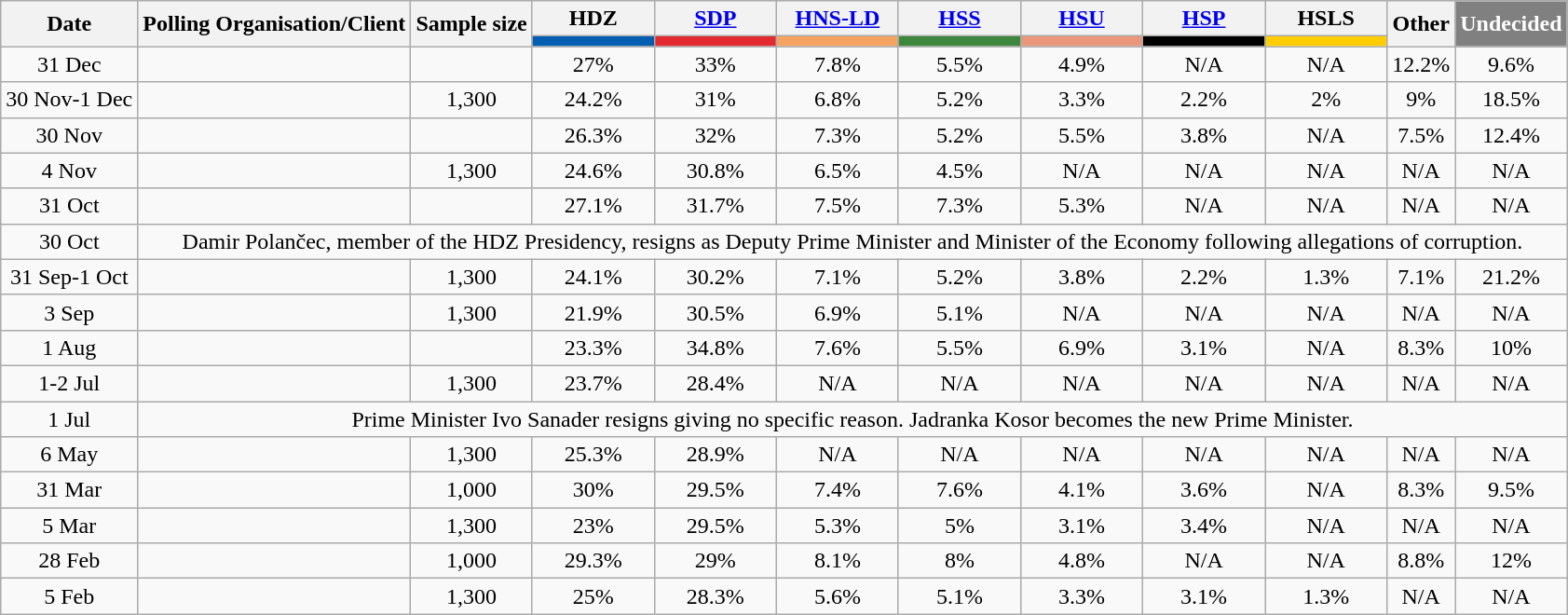<table class="wikitable" style="text-align:center">
<tr>
<th rowspan=2>Date</th>
<th rowspan=2>Polling Organisation/Client</th>
<th rowspan=2>Sample size</th>
<th>HDZ</th>
<th><a href='#'>SDP</a></th>
<th><a href='#'>HNS-LD</a></th>
<th><a href='#'>HSS</a></th>
<th><a href='#'>HSU</a></th>
<th><a href='#'>HSP</a></th>
<th>HSLS</th>
<th rowspan=2>Other</th>
<th rowspan="2" style="background:gray; color:white;">Undecided</th>
</tr>
<tr>
<td style="background: #025EB1" width="80px"></td>
<td style="background: #E32A30" width="80px"></td>
<td style="background: #F4A460" width="80px"></td>
<td style="background: #3D863D" width="80px"></td>
<td style="background: darksalmon" width="80px"></td>
<td style="background: black" width="80px"></td>
<td style="background: #FFCD00" width="80px"></td>
</tr>
<tr>
<td>31 Dec</td>
<td></td>
<td></td>
<td>27%</td>
<td>33%</td>
<td>7.8%</td>
<td>5.5%</td>
<td>4.9%</td>
<td>N/A</td>
<td>N/A</td>
<td>12.2%</td>
<td>9.6%</td>
</tr>
<tr>
<td>30 Nov-1 Dec</td>
<td></td>
<td>1,300</td>
<td>24.2%</td>
<td>31%</td>
<td>6.8%</td>
<td>5.2%</td>
<td>3.3%</td>
<td>2.2%</td>
<td>2%</td>
<td>9%</td>
<td>18.5%</td>
</tr>
<tr>
<td>30 Nov</td>
<td></td>
<td></td>
<td>26.3%</td>
<td>32%</td>
<td>7.3%</td>
<td>5.2%</td>
<td>5.5%</td>
<td>3.8%</td>
<td>N/A</td>
<td>7.5%</td>
<td>12.4%</td>
</tr>
<tr>
<td>4 Nov</td>
<td></td>
<td>1,300</td>
<td>24.6%</td>
<td>30.8%</td>
<td>6.5%</td>
<td>4.5%</td>
<td>N/A</td>
<td>N/A</td>
<td>N/A</td>
<td>N/A</td>
<td>N/A</td>
</tr>
<tr>
<td>31 Oct</td>
<td></td>
<td></td>
<td>27.1%</td>
<td>31.7%</td>
<td>7.5%</td>
<td>7.3%</td>
<td>5.3%</td>
<td>N/A</td>
<td>N/A</td>
<td>N/A</td>
<td>N/A</td>
</tr>
<tr>
<td>30 Oct</td>
<td colspan="11" align="center">Damir Polančec, member of the HDZ Presidency, resigns as Deputy Prime Minister and Minister of the Economy following allegations of corruption.</td>
</tr>
<tr>
<td>31 Sep-1 Oct</td>
<td></td>
<td>1,300</td>
<td>24.1%</td>
<td>30.2%</td>
<td>7.1%</td>
<td>5.2%</td>
<td>3.8%</td>
<td>2.2%</td>
<td>1.3%</td>
<td>7.1%</td>
<td>21.2%</td>
</tr>
<tr>
<td>3 Sep</td>
<td></td>
<td>1,300</td>
<td>21.9%</td>
<td>30.5%</td>
<td>6.9%</td>
<td>5.1%</td>
<td>N/A</td>
<td>N/A</td>
<td>N/A</td>
<td>N/A</td>
<td>N/A</td>
</tr>
<tr>
<td>1 Aug</td>
<td></td>
<td></td>
<td>23.3%</td>
<td>34.8%</td>
<td>7.6%</td>
<td>5.5%</td>
<td>6.9%</td>
<td>3.1%</td>
<td>N/A</td>
<td>8.3%</td>
<td>10%</td>
</tr>
<tr>
<td>1-2 Jul</td>
<td></td>
<td>1,300</td>
<td>23.7%</td>
<td>28.4%</td>
<td>N/A</td>
<td>N/A</td>
<td>N/A</td>
<td>N/A</td>
<td>N/A</td>
<td>N/A</td>
<td>N/A</td>
</tr>
<tr>
<td>1 Jul</td>
<td colspan="11" align="center">Prime Minister Ivo Sanader resigns giving no specific reason. Jadranka Kosor becomes the new Prime Minister.</td>
</tr>
<tr>
<td>6 May</td>
<td></td>
<td>1,300</td>
<td>25.3%</td>
<td>28.9%</td>
<td>N/A</td>
<td>N/A</td>
<td>N/A</td>
<td>N/A</td>
<td>N/A</td>
<td>N/A</td>
<td>N/A</td>
</tr>
<tr>
<td>31 Mar</td>
<td></td>
<td>1,000</td>
<td>30%</td>
<td>29.5%</td>
<td>7.4%</td>
<td>7.6%</td>
<td>4.1%</td>
<td>3.6%</td>
<td>N/A</td>
<td>8.3%</td>
<td>9.5%</td>
</tr>
<tr>
<td>5 Mar</td>
<td></td>
<td>1,300</td>
<td>23%</td>
<td>29.5%</td>
<td>5.3%</td>
<td>5%</td>
<td>3.1%</td>
<td>3.4%</td>
<td>N/A</td>
<td>N/A</td>
<td>N/A</td>
</tr>
<tr>
<td>28 Feb</td>
<td></td>
<td>1,000</td>
<td>29.3%</td>
<td>29%</td>
<td>8.1%</td>
<td>8%</td>
<td>4.8%</td>
<td>N/A</td>
<td>N/A</td>
<td>8.8%</td>
<td>12%</td>
</tr>
<tr>
<td>5 Feb</td>
<td></td>
<td>1,300</td>
<td>25%</td>
<td>28.3%</td>
<td>5.6%</td>
<td>5.1%</td>
<td>3.3%</td>
<td>3.1%</td>
<td>1.3%</td>
<td>N/A</td>
<td>N/A</td>
</tr>
</table>
